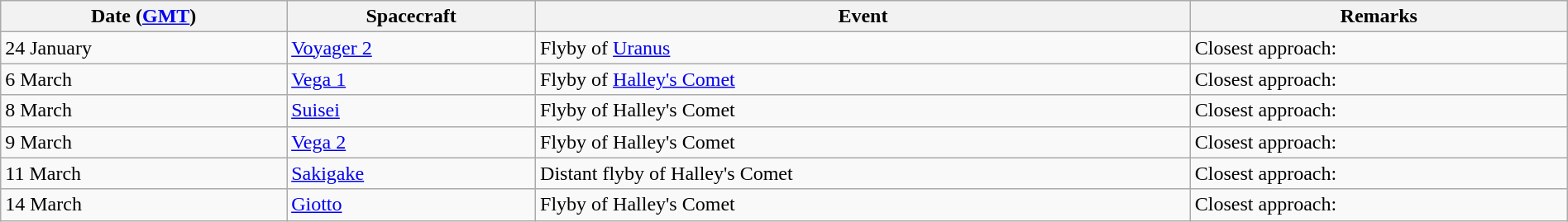<table class="wikitable" border="1" width="100%">
<tr>
<th>Date (<a href='#'>GMT</a>)</th>
<th>Spacecraft</th>
<th>Event</th>
<th>Remarks</th>
</tr>
<tr>
<td>24 January</td>
<td><a href='#'>Voyager 2</a></td>
<td>Flyby of <a href='#'>Uranus</a></td>
<td>Closest approach: </td>
</tr>
<tr>
<td>6 March</td>
<td><a href='#'>Vega 1</a></td>
<td>Flyby of <a href='#'>Halley's Comet</a></td>
<td>Closest approach: </td>
</tr>
<tr>
<td>8 March</td>
<td><a href='#'>Suisei</a></td>
<td>Flyby of Halley's Comet</td>
<td>Closest approach: </td>
</tr>
<tr>
<td>9 March</td>
<td><a href='#'>Vega 2</a></td>
<td>Flyby of Halley's Comet</td>
<td>Closest approach: </td>
</tr>
<tr>
<td>11 March</td>
<td><a href='#'>Sakigake</a></td>
<td>Distant flyby of Halley's Comet</td>
<td>Closest approach: </td>
</tr>
<tr>
<td>14 March</td>
<td><a href='#'>Giotto</a></td>
<td>Flyby of Halley's Comet</td>
<td>Closest approach: </td>
</tr>
</table>
